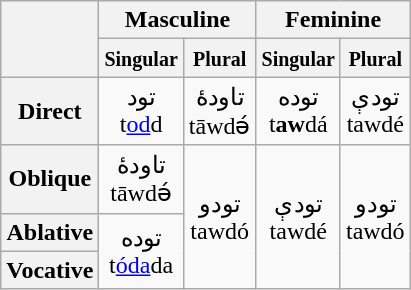<table class="wikitable" style="text-align: center">
<tr>
<th rowspan="2"></th>
<th colspan="2">Masculine</th>
<th colspan="2">Feminine</th>
</tr>
<tr>
<th style="border-right;"><small>Singular</small></th>
<th style="border-left;"><small>Plural</small></th>
<th style="border-right;"><small>Singular</small></th>
<th style="border-left;"><small>Plural</small></th>
</tr>
<tr>
<th>Direct</th>
<td>تود<br>t<a href='#'>od</a>d</td>
<td>تاودۀ<br>tāwdə́</td>
<td>توده<br>t<strong>aw</strong>dá</td>
<td>تودې<br>tawdé</td>
</tr>
<tr>
<th>Oblique</th>
<td>تاودۀ<br>tāwdə́</td>
<td rowspan="3">تودو<br>tawdó</td>
<td rowspan="3">تودې<br>tawdé</td>
<td rowspan="3">تودو<br>tawdó</td>
</tr>
<tr>
<th>Ablative</th>
<td rowspan="2">توده<br>t<a href='#'>óda</a>da</td>
</tr>
<tr>
<th>Vocative</th>
</tr>
</table>
